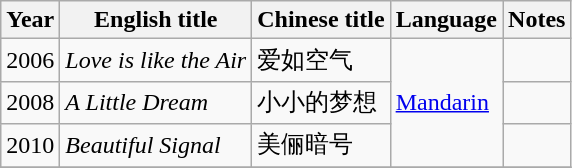<table class="wikitable">
<tr>
<th>Year</th>
<th>English title</th>
<th>Chinese title</th>
<th>Language</th>
<th>Notes</th>
</tr>
<tr>
<td>2006</td>
<td><em>Love is like the Air</em></td>
<td>爱如空气</td>
<td rowspan=3><a href='#'>Mandarin</a></td>
<td></td>
</tr>
<tr>
<td>2008</td>
<td><em>A Little Dream</em></td>
<td>小小的梦想</td>
<td></td>
</tr>
<tr>
<td>2010</td>
<td><em>Beautiful Signal</em></td>
<td>美俪暗号</td>
<td></td>
</tr>
<tr>
</tr>
</table>
